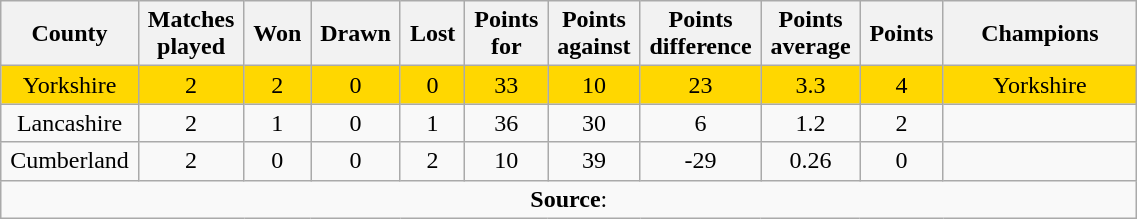<table class="wikitable plainrowheaders" style="text-align: center; width: 60%">
<tr>
<th scope="col" style="width: 5%;">County</th>
<th scope="col" style="width: 5%;">Matches played</th>
<th scope="col" style="width: 5%;">Won</th>
<th scope="col" style="width: 5%;">Drawn</th>
<th scope="col" style="width: 5%;">Lost</th>
<th scope="col" style="width: 5%;">Points for</th>
<th scope="col" style="width: 5%;">Points against</th>
<th scope="col" style="width: 5%;">Points difference</th>
<th scope="col" style="width: 5%;">Points average</th>
<th scope="col" style="width: 5%;">Points</th>
<th scope="col" style="width: 15%;">Champions</th>
</tr>
<tr style="background: gold;">
<td>Yorkshire</td>
<td>2</td>
<td>2</td>
<td>0</td>
<td>0</td>
<td>33</td>
<td>10</td>
<td>23</td>
<td>3.3</td>
<td>4</td>
<td>Yorkshire</td>
</tr>
<tr>
<td>Lancashire</td>
<td>2</td>
<td>1</td>
<td>0</td>
<td>1</td>
<td>36</td>
<td>30</td>
<td>6</td>
<td>1.2</td>
<td>2</td>
<td></td>
</tr>
<tr>
<td>Cumberland</td>
<td>2</td>
<td>0</td>
<td>0</td>
<td>2</td>
<td>10</td>
<td>39</td>
<td>-29</td>
<td>0.26</td>
<td>0</td>
<td></td>
</tr>
<tr>
<td colspan="11"><strong>Source</strong>:</td>
</tr>
</table>
